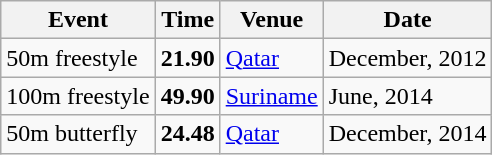<table class="wikitable">
<tr>
<th>Event</th>
<th>Time</th>
<th>Venue</th>
<th>Date</th>
</tr>
<tr>
<td>50m freestyle</td>
<td><strong>21.90</strong></td>
<td><a href='#'>Qatar</a></td>
<td>December, 2012</td>
</tr>
<tr>
<td>100m freestyle</td>
<td><strong>49.90</strong></td>
<td><a href='#'>Suriname</a></td>
<td>June, 2014</td>
</tr>
<tr>
<td>50m butterfly</td>
<td><strong>24.48</strong></td>
<td><a href='#'>Qatar</a></td>
<td>December, 2014</td>
</tr>
</table>
